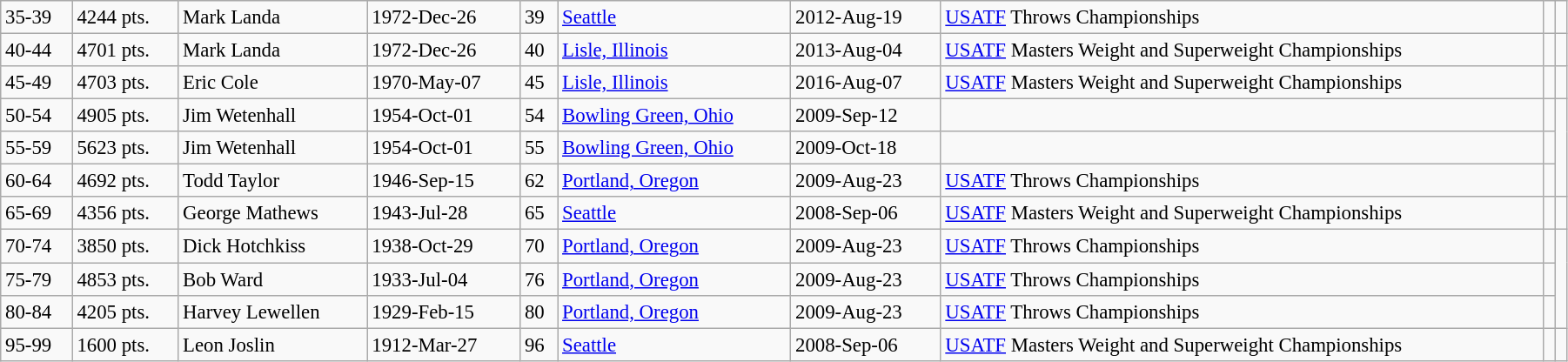<table class="wikitable" style="font-size:95%; width: 95%">
<tr>
<td>35-39</td>
<td>4244 pts.</td>
<td>Mark Landa</td>
<td>1972-Dec-26</td>
<td>39</td>
<td><a href='#'>Seattle</a></td>
<td>2012-Aug-19</td>
<td><a href='#'>USATF</a> Throws Championships</td>
<td></td>
</tr>
<tr>
<td>40-44</td>
<td>4701 pts.</td>
<td>Mark Landa</td>
<td>1972-Dec-26</td>
<td>40</td>
<td><a href='#'>Lisle, Illinois</a></td>
<td>2013-Aug-04</td>
<td><a href='#'>USATF</a> Masters Weight and Superweight Championships</td>
<td></td>
<td></td>
</tr>
<tr>
<td>45-49</td>
<td>4703 pts.</td>
<td>Eric Cole</td>
<td>1970-May-07</td>
<td>45</td>
<td><a href='#'>Lisle, Illinois</a></td>
<td>2016-Aug-07</td>
<td><a href='#'>USATF</a> Masters Weight and Superweight Championships</td>
<td></td>
<td></td>
</tr>
<tr>
<td>50-54</td>
<td>4905 pts.</td>
<td>Jim Wetenhall</td>
<td>1954-Oct-01</td>
<td>54</td>
<td><a href='#'>Bowling Green, Ohio</a></td>
<td>2009-Sep-12</td>
<td></td>
<td></td>
</tr>
<tr>
<td>55-59</td>
<td>5623 pts.</td>
<td>Jim Wetenhall</td>
<td>1954-Oct-01</td>
<td>55</td>
<td><a href='#'>Bowling Green, Ohio</a></td>
<td>2009-Oct-18</td>
<td></td>
<td></td>
</tr>
<tr>
<td>60-64</td>
<td>4692 pts.</td>
<td>Todd Taylor</td>
<td>1946-Sep-15</td>
<td>62</td>
<td><a href='#'>Portland, Oregon</a></td>
<td>2009-Aug-23</td>
<td><a href='#'>USATF</a> Throws Championships</td>
<td></td>
</tr>
<tr>
<td>65-69</td>
<td>4356 pts.</td>
<td>George Mathews</td>
<td>1943-Jul-28</td>
<td>65</td>
<td><a href='#'>Seattle</a></td>
<td>2008-Sep-06</td>
<td><a href='#'>USATF</a> Masters Weight and Superweight Championships</td>
<td></td>
<td></td>
</tr>
<tr>
<td>70-74</td>
<td>3850 pts.</td>
<td>Dick Hotchkiss</td>
<td>1938-Oct-29</td>
<td>70</td>
<td><a href='#'>Portland, Oregon</a></td>
<td>2009-Aug-23</td>
<td><a href='#'>USATF</a> Throws Championships</td>
<td></td>
</tr>
<tr>
<td>75-79</td>
<td>4853 pts.</td>
<td>Bob Ward</td>
<td>1933-Jul-04</td>
<td>76</td>
<td><a href='#'>Portland, Oregon</a></td>
<td>2009-Aug-23</td>
<td><a href='#'>USATF</a> Throws Championships</td>
<td></td>
</tr>
<tr>
<td>80-84</td>
<td>4205 pts.</td>
<td>Harvey Lewellen</td>
<td>1929-Feb-15</td>
<td>80</td>
<td><a href='#'>Portland, Oregon</a></td>
<td>2009-Aug-23</td>
<td><a href='#'>USATF</a> Throws Championships</td>
<td></td>
</tr>
<tr>
<td>95-99</td>
<td>1600 pts.</td>
<td>Leon Joslin</td>
<td>1912-Mar-27</td>
<td>96</td>
<td><a href='#'>Seattle</a></td>
<td>2008-Sep-06</td>
<td><a href='#'>USATF</a> Masters Weight and Superweight Championships</td>
<td></td>
<td></td>
</tr>
</table>
